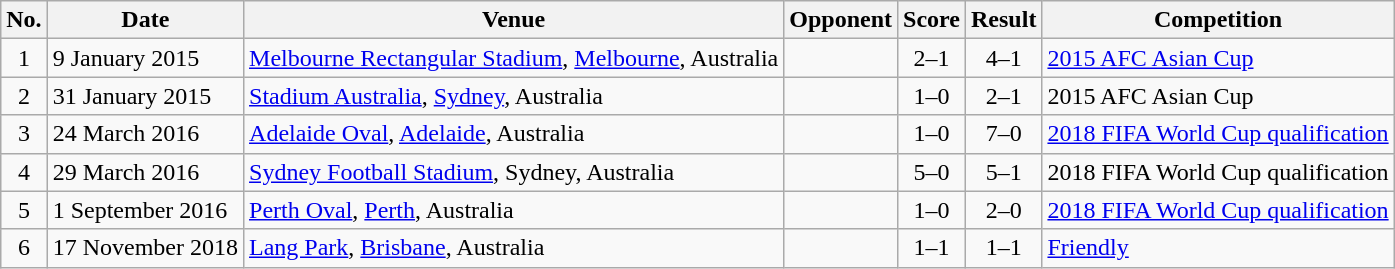<table class="wikitable sortable">
<tr>
<th scope="col">No.</th>
<th scope="col">Date</th>
<th scope="col">Venue</th>
<th scope="col">Opponent</th>
<th scope="col">Score</th>
<th scope="col">Result</th>
<th scope="col">Competition</th>
</tr>
<tr>
<td align="center">1</td>
<td>9 January 2015</td>
<td><a href='#'>Melbourne Rectangular Stadium</a>, <a href='#'>Melbourne</a>, Australia</td>
<td></td>
<td align="center">2–1</td>
<td align="center">4–1</td>
<td><a href='#'>2015 AFC Asian Cup</a></td>
</tr>
<tr>
<td align="center">2</td>
<td>31 January 2015</td>
<td><a href='#'>Stadium Australia</a>, <a href='#'>Sydney</a>, Australia</td>
<td></td>
<td align="center">1–0</td>
<td align="center">2–1 </td>
<td>2015 AFC Asian Cup</td>
</tr>
<tr>
<td align="center">3</td>
<td>24 March 2016</td>
<td><a href='#'>Adelaide Oval</a>, <a href='#'>Adelaide</a>, Australia</td>
<td></td>
<td align="center">1–0</td>
<td align="center">7–0</td>
<td><a href='#'>2018 FIFA World Cup qualification</a></td>
</tr>
<tr>
<td align="center">4</td>
<td>29 March 2016</td>
<td><a href='#'>Sydney Football Stadium</a>, Sydney, Australia</td>
<td></td>
<td align="center">5–0</td>
<td align="center">5–1</td>
<td>2018 FIFA World Cup qualification</td>
</tr>
<tr>
<td align="center">5</td>
<td>1 September 2016</td>
<td><a href='#'>Perth Oval</a>, <a href='#'>Perth</a>, Australia</td>
<td></td>
<td align="center">1–0</td>
<td align="center">2–0</td>
<td><a href='#'>2018 FIFA World Cup qualification</a></td>
</tr>
<tr>
<td align="center">6</td>
<td>17 November 2018</td>
<td><a href='#'>Lang Park</a>, <a href='#'>Brisbane</a>, Australia</td>
<td></td>
<td align="center">1–1</td>
<td align="center">1–1</td>
<td><a href='#'>Friendly</a></td>
</tr>
</table>
